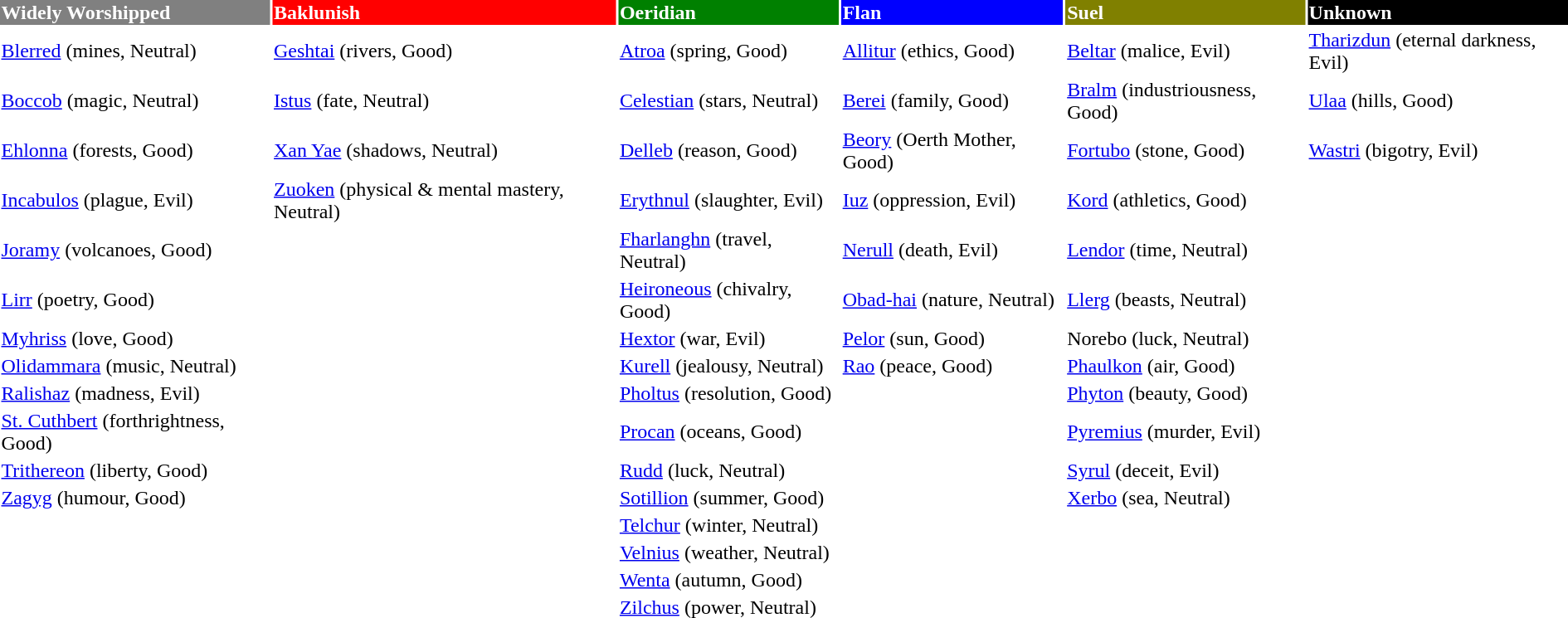<table border=0 width=100%>
<tr>
<td style="color:white" bgcolor=gray><strong>Widely Worshipped</strong></td>
<td style="color:white" bgcolor=red><strong>Baklunish</strong></td>
<td style="color:white" bgcolor=green><strong>Oeridian</strong></td>
<td style="color:white" bgcolor=blue><strong>Flan</strong></td>
<td style="color:white" bgcolor=olive><strong>Suel</strong></td>
<td style="color:white" bgcolor=black><strong>Unknown</strong></td>
</tr>
<tr>
<td><a href='#'>Blerred</a> (mines, Neutral)</td>
<td><a href='#'>Geshtai</a> (rivers, Good)</td>
<td><a href='#'>Atroa</a> (spring, Good)</td>
<td><a href='#'>Allitur</a> (ethics, Good)</td>
<td><a href='#'>Beltar</a> (malice, Evil)</td>
<td><a href='#'>Tharizdun</a> (eternal darkness, Evil)</td>
</tr>
<tr>
<td><a href='#'>Boccob</a> (magic, Neutral)</td>
<td><a href='#'>Istus</a> (fate, Neutral)</td>
<td><a href='#'>Celestian</a> (stars, Neutral)</td>
<td><a href='#'>Berei</a> (family, Good)</td>
<td><a href='#'>Bralm</a> (industriousness, Good)</td>
<td><a href='#'>Ulaa</a> (hills, Good)</td>
</tr>
<tr>
<td><a href='#'>Ehlonna</a> (forests, Good)</td>
<td><a href='#'>Xan Yae</a> (shadows, Neutral)</td>
<td><a href='#'>Delleb</a> (reason, Good)</td>
<td><a href='#'>Beory</a> (Oerth Mother, Good)</td>
<td><a href='#'>Fortubo</a> (stone, Good)</td>
<td><a href='#'>Wastri</a> (bigotry, Evil)</td>
</tr>
<tr>
<td><a href='#'>Incabulos</a> (plague, Evil)</td>
<td><a href='#'>Zuoken</a> (physical & mental mastery, Neutral)</td>
<td><a href='#'>Erythnul</a> (slaughter, Evil)</td>
<td><a href='#'>Iuz</a> (oppression, Evil)</td>
<td><a href='#'>Kord</a> (athletics, Good)</td>
<td></td>
</tr>
<tr>
<td><a href='#'>Joramy</a> (volcanoes, Good)</td>
<td> </td>
<td><a href='#'>Fharlanghn</a> (travel, Neutral)</td>
<td><a href='#'>Nerull</a> (death, Evil)</td>
<td><a href='#'>Lendor</a> (time, Neutral)</td>
<td></td>
</tr>
<tr>
<td><a href='#'>Lirr</a> (poetry, Good)</td>
<td> </td>
<td><a href='#'>Heironeous</a> (chivalry, Good)</td>
<td><a href='#'>Obad-hai</a> (nature, Neutral)</td>
<td><a href='#'>Llerg</a> (beasts, Neutral)</td>
<td></td>
</tr>
<tr>
<td><a href='#'>Myhriss</a> (love, Good)</td>
<td> </td>
<td><a href='#'>Hextor</a> (war, Evil)</td>
<td><a href='#'>Pelor</a> (sun, Good)</td>
<td>Norebo (luck, Neutral)</td>
<td></td>
</tr>
<tr>
<td><a href='#'>Olidammara</a> (music, Neutral)</td>
<td> </td>
<td><a href='#'>Kurell</a> (jealousy, Neutral)</td>
<td><a href='#'>Rao</a> (peace, Good)</td>
<td><a href='#'>Phaulkon</a> (air, Good)</td>
<td></td>
</tr>
<tr>
<td><a href='#'>Ralishaz</a> (madness, Evil)</td>
<td> </td>
<td><a href='#'>Pholtus</a> (resolution, Good)</td>
<td> </td>
<td><a href='#'>Phyton</a> (beauty, Good)</td>
<td></td>
</tr>
<tr>
<td><a href='#'>St. Cuthbert</a> (forthrightness, Good)</td>
<td> </td>
<td><a href='#'>Procan</a> (oceans, Good)</td>
<td> </td>
<td><a href='#'>Pyremius</a> (murder, Evil)</td>
<td></td>
</tr>
<tr>
<td><a href='#'>Trithereon</a> (liberty, Good)</td>
<td> </td>
<td><a href='#'>Rudd</a> (luck, Neutral)</td>
<td> </td>
<td><a href='#'>Syrul</a> (deceit, Evil)</td>
<td></td>
</tr>
<tr>
<td><a href='#'>Zagyg</a> (humour, Good)</td>
<td> </td>
<td><a href='#'>Sotillion</a> (summer, Good)</td>
<td> </td>
<td><a href='#'>Xerbo</a> (sea, Neutral)</td>
</tr>
<tr>
<td> </td>
<td> </td>
<td><a href='#'>Telchur</a> (winter, Neutral)</td>
<td> </td>
<td> </td>
<td></td>
</tr>
<tr>
<td> </td>
<td> </td>
<td><a href='#'>Velnius</a> (weather, Neutral)</td>
<td> </td>
<td> </td>
<td></td>
</tr>
<tr>
<td> </td>
<td> </td>
<td><a href='#'>Wenta</a> (autumn, Good)</td>
<td> </td>
<td> </td>
<td></td>
</tr>
<tr>
<td></td>
<td></td>
<td><a href='#'>Zilchus</a> (power, Neutral)</td>
<td></td>
<td></td>
<td></td>
</tr>
</table>
